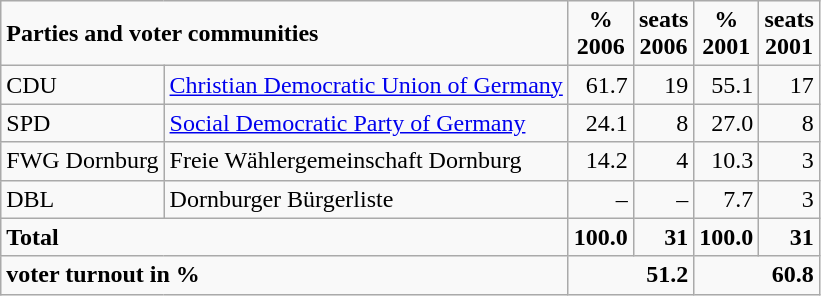<table class="wikitable">
<tr --  class="bgcolor5">
<td colspan="2"><strong>Parties and voter communities</strong></td>
<td align="center"><strong>%<br>2006</strong></td>
<td align="center"><strong>seats<br>2006</strong></td>
<td align="center"><strong>%<br>2001</strong></td>
<td align="center"><strong>seats<br>2001</strong></td>
</tr>
<tr --->
<td>CDU</td>
<td><a href='#'>Christian Democratic Union of Germany</a></td>
<td align="right">61.7</td>
<td align="right">19</td>
<td align="right">55.1</td>
<td align="right">17</td>
</tr>
<tr --->
<td>SPD</td>
<td><a href='#'>Social Democratic Party of Germany</a></td>
<td align="right">24.1</td>
<td align="right">8</td>
<td align="right">27.0</td>
<td align="right">8</td>
</tr>
<tr --->
<td>FWG Dornburg</td>
<td>Freie Wählergemeinschaft Dornburg</td>
<td align="right">14.2</td>
<td align="right">4</td>
<td align="right">10.3</td>
<td align="right">3</td>
</tr>
<tr --->
<td>DBL</td>
<td>Dornburger Bürgerliste</td>
<td align="right">–</td>
<td align="right">–</td>
<td align="right">7.7</td>
<td align="right">3</td>
</tr>
<tr --  class="bgcolor5">
<td colspan="2"><strong>Total</strong></td>
<td align="right"><strong>100.0</strong></td>
<td align="right"><strong>31</strong></td>
<td align="right"><strong>100.0</strong></td>
<td align="right"><strong>31</strong></td>
</tr>
<tr --  class="bgcolor5">
<td colspan="2"><strong>voter turnout in %</strong></td>
<td colspan="2" align="right"><strong>51.2</strong></td>
<td colspan="2" align="right"><strong>60.8</strong></td>
</tr>
</table>
